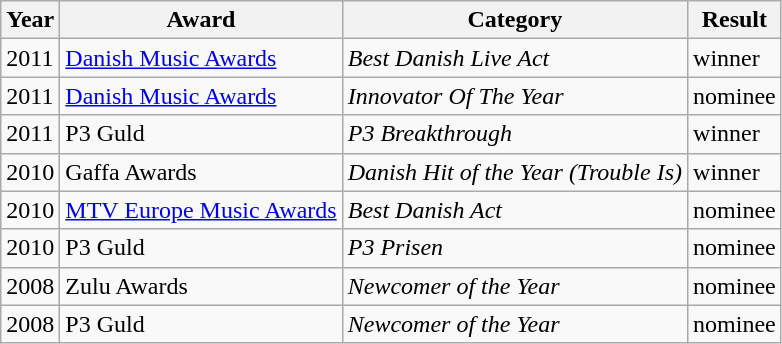<table class="wikitable">
<tr>
<th>Year</th>
<th>Award</th>
<th>Category</th>
<th>Result</th>
</tr>
<tr>
<td rowspan=1>2011</td>
<td rowspan=1><a href='#'>Danish Music Awards</a></td>
<td><em>Best Danish Live Act</em></td>
<td>winner</td>
</tr>
<tr>
<td rowspan=1>2011</td>
<td rowspan=1><a href='#'>Danish Music Awards</a></td>
<td><em>Innovator Of The Year</em></td>
<td>nominee</td>
</tr>
<tr>
<td rowspan=1>2011</td>
<td rowspan=1>P3 Guld</td>
<td><em>P3 Breakthrough</em></td>
<td>winner</td>
</tr>
<tr>
<td rowspan=1>2010</td>
<td rowspan=1>Gaffa Awards</td>
<td><em>Danish Hit of the Year (Trouble Is)</em></td>
<td>winner</td>
</tr>
<tr>
<td rowspan=1>2010</td>
<td rowspan=1><a href='#'>MTV Europe Music Awards</a></td>
<td><em>Best Danish Act</em></td>
<td>nominee</td>
</tr>
<tr>
<td rowspan=1>2010</td>
<td rowspan=1>P3 Guld</td>
<td><em>P3 Prisen</em></td>
<td>nominee</td>
</tr>
<tr>
<td rowspan=1>2008</td>
<td rowspan=1>Zulu Awards</td>
<td><em>Newcomer of the Year</em></td>
<td>nominee</td>
</tr>
<tr>
<td rowspan=1>2008</td>
<td rowspan=1>P3 Guld</td>
<td><em>Newcomer of the Year</em></td>
<td>nominee</td>
</tr>
</table>
